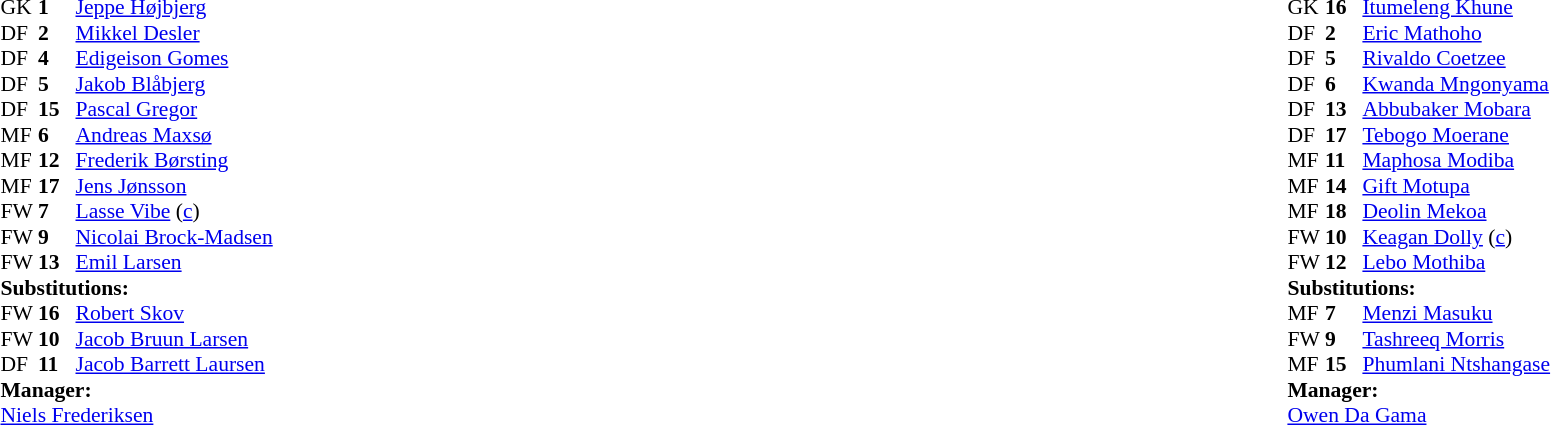<table width="100%">
<tr>
<td valign="top" width="50%"><br><table style="font-size: 90%" cellspacing="0" cellpadding="0">
<tr>
<th width="25"></th>
<th width="25"></th>
</tr>
<tr>
<td>GK</td>
<td><strong>1</strong></td>
<td><a href='#'>Jeppe Højbjerg</a></td>
</tr>
<tr>
<td>DF</td>
<td><strong>2</strong></td>
<td><a href='#'>Mikkel Desler</a></td>
</tr>
<tr>
<td>DF</td>
<td><strong>4</strong></td>
<td><a href='#'>Edigeison Gomes</a></td>
</tr>
<tr>
<td>DF</td>
<td><strong>5</strong></td>
<td><a href='#'>Jakob Blåbjerg</a></td>
</tr>
<tr>
<td>DF</td>
<td><strong>15</strong></td>
<td><a href='#'>Pascal Gregor</a></td>
</tr>
<tr>
<td>MF</td>
<td><strong>6</strong></td>
<td><a href='#'>Andreas Maxsø</a></td>
</tr>
<tr>
<td>MF</td>
<td><strong>12</strong></td>
<td><a href='#'>Frederik Børsting</a></td>
<td></td>
<td></td>
</tr>
<tr>
<td>MF</td>
<td><strong>17</strong></td>
<td><a href='#'>Jens Jønsson</a></td>
</tr>
<tr>
<td>FW</td>
<td><strong>7</strong></td>
<td><a href='#'>Lasse Vibe</a> (<a href='#'>c</a>)</td>
</tr>
<tr>
<td>FW</td>
<td><strong>9</strong></td>
<td><a href='#'>Nicolai Brock-Madsen</a></td>
<td></td>
<td></td>
</tr>
<tr>
<td>FW</td>
<td><strong>13</strong></td>
<td><a href='#'>Emil Larsen</a></td>
<td></td>
<td></td>
</tr>
<tr>
<td colspan=3><strong>Substitutions:</strong></td>
</tr>
<tr>
<td>FW</td>
<td><strong>16</strong></td>
<td><a href='#'>Robert Skov</a></td>
<td></td>
<td></td>
</tr>
<tr>
<td>FW</td>
<td><strong>10</strong></td>
<td><a href='#'>Jacob Bruun Larsen</a></td>
<td></td>
<td></td>
</tr>
<tr>
<td>DF</td>
<td><strong>11</strong></td>
<td><a href='#'>Jacob Barrett Laursen</a></td>
<td></td>
<td></td>
</tr>
<tr>
<td colspan=3><strong>Manager:</strong></td>
</tr>
<tr>
<td colspan=3><a href='#'>Niels Frederiksen</a></td>
</tr>
</table>
</td>
<td valign="top"></td>
<td valign="top" width="50%"><br><table style="font-size: 90%" cellspacing="0" cellpadding="0" align="center">
<tr>
<th width="25"></th>
<th width="25"></th>
</tr>
<tr>
<td>GK</td>
<td><strong>16</strong></td>
<td><a href='#'>Itumeleng Khune</a></td>
</tr>
<tr>
<td>DF</td>
<td><strong>2</strong></td>
<td><a href='#'>Eric Mathoho</a></td>
</tr>
<tr>
<td>DF</td>
<td><strong>5</strong></td>
<td><a href='#'>Rivaldo Coetzee</a></td>
</tr>
<tr>
<td>DF</td>
<td><strong>6</strong></td>
<td><a href='#'>Kwanda Mngonyama</a></td>
<td></td>
<td></td>
</tr>
<tr>
<td>DF</td>
<td><strong>13</strong></td>
<td><a href='#'>Abbubaker Mobara</a></td>
</tr>
<tr>
<td>DF</td>
<td><strong>17</strong></td>
<td><a href='#'>Tebogo Moerane</a></td>
<td></td>
<td></td>
</tr>
<tr>
<td>MF</td>
<td><strong>11</strong></td>
<td><a href='#'>Maphosa Modiba</a></td>
</tr>
<tr>
<td>MF</td>
<td><strong>14</strong></td>
<td><a href='#'>Gift Motupa</a></td>
</tr>
<tr>
<td>MF</td>
<td><strong>18</strong></td>
<td><a href='#'>Deolin Mekoa</a></td>
</tr>
<tr>
<td>FW</td>
<td><strong>10</strong></td>
<td><a href='#'>Keagan Dolly</a> (<a href='#'>c</a>)</td>
</tr>
<tr>
<td>FW</td>
<td><strong>12</strong></td>
<td><a href='#'>Lebo Mothiba</a></td>
<td></td>
<td></td>
</tr>
<tr>
<td colspan=3><strong>Substitutions:</strong></td>
</tr>
<tr>
<td>MF</td>
<td><strong>7</strong></td>
<td><a href='#'>Menzi Masuku</a></td>
<td></td>
<td></td>
</tr>
<tr>
<td>FW</td>
<td><strong>9</strong></td>
<td><a href='#'>Tashreeq Morris</a></td>
<td></td>
<td></td>
</tr>
<tr>
<td>MF</td>
<td><strong>15</strong></td>
<td><a href='#'>Phumlani Ntshangase</a></td>
<td></td>
<td></td>
</tr>
<tr>
<td colspan=3><strong>Manager:</strong></td>
</tr>
<tr>
<td colspan=3><a href='#'>Owen Da Gama</a></td>
</tr>
</table>
</td>
</tr>
</table>
